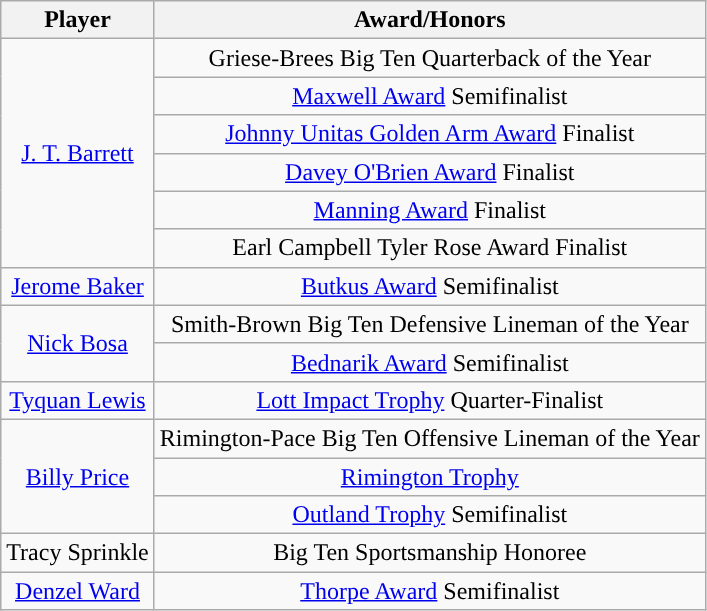<table class="wikitable sortable sortable" style="text-align: center">
<tr>
<th>Player</th>
<th>Award/Honors</th>
</tr>
<tr>
<td rowspan="6"><a href='#'>J. T. Barrett</a></td>
<td>Griese-Brees Big Ten Quarterback of the Year</td>
</tr>
<tr>
<td><a href='#'>Maxwell Award</a> Semifinalist</td>
</tr>
<tr>
<td><a href='#'>Johnny Unitas Golden Arm Award</a> Finalist</td>
</tr>
<tr>
<td><a href='#'>Davey O'Brien Award</a> Finalist</td>
</tr>
<tr>
<td><a href='#'>Manning Award</a> Finalist</td>
</tr>
<tr>
<td>Earl Campbell Tyler Rose Award Finalist</td>
</tr>
<tr>
<td><a href='#'>Jerome Baker</a></td>
<td><a href='#'>Butkus Award</a> Semifinalist</td>
</tr>
<tr>
<td rowspan="2"><a href='#'>Nick Bosa</a></td>
<td>Smith-Brown Big Ten Defensive Lineman of the Year</td>
</tr>
<tr>
<td><a href='#'>Bednarik Award</a> Semifinalist</td>
</tr>
<tr>
<td><a href='#'>Tyquan Lewis</a></td>
<td><a href='#'>Lott Impact Trophy</a> Quarter-Finalist</td>
</tr>
<tr>
<td rowspan="3"><a href='#'>Billy Price</a></td>
<td>Rimington-Pace Big Ten Offensive Lineman of the Year</td>
</tr>
<tr>
<td><a href='#'>Rimington Trophy</a></td>
</tr>
<tr>
<td><a href='#'>Outland Trophy</a> Semifinalist</td>
</tr>
<tr>
<td>Tracy Sprinkle</td>
<td>Big Ten Sportsmanship Honoree</td>
</tr>
<tr>
<td><a href='#'>Denzel Ward</a></td>
<td><a href='#'>Thorpe Award</a> Semifinalist</td>
</tr>
</table>
